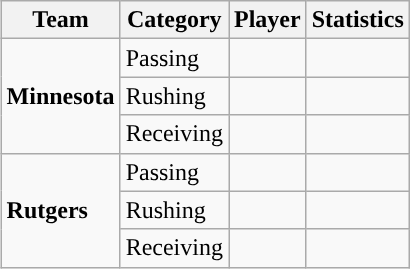<table class="wikitable" style="float: right;">
<tr>
<th>Team</th>
<th>Category</th>
<th>Player</th>
<th>Statistics</th>
</tr>
<tr>
<td rowspan=3><strong>Minnesota</strong></td>
<td>Passing</td>
<td></td>
<td></td>
</tr>
<tr>
<td>Rushing</td>
<td></td>
<td></td>
</tr>
<tr>
<td>Receiving</td>
<td></td>
<td></td>
</tr>
<tr>
<td rowspan=3><strong>Rutgers</strong></td>
<td>Passing</td>
<td></td>
<td></td>
</tr>
<tr>
<td>Rushing</td>
<td></td>
<td></td>
</tr>
<tr>
<td>Receiving</td>
<td></td>
<td></td>
</tr>
</table>
